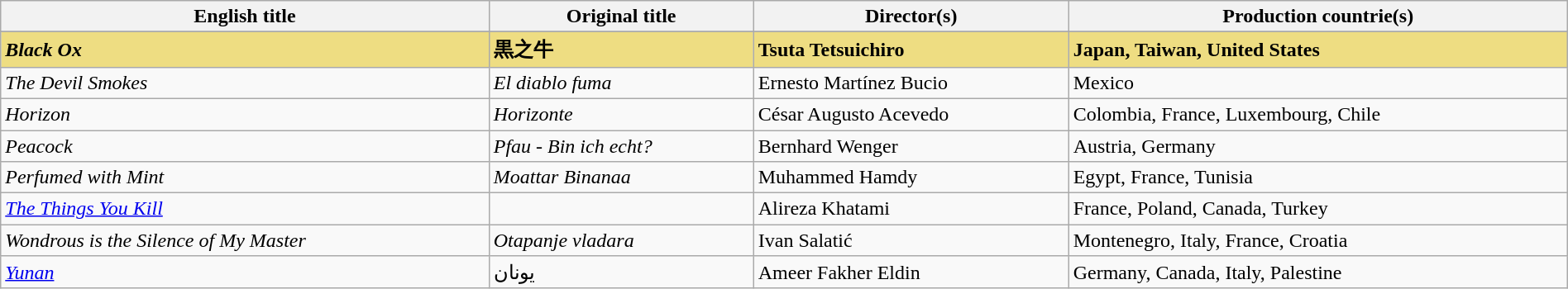<table class="sortable wikitable" style="width:100%; margin-bottom:4px" cellpadding="5">
<tr>
<th scope="col">English title</th>
<th scope="col">Original title</th>
<th scope="col">Director(s)</th>
<th scope="col">Production countrie(s)</th>
</tr>
<tr>
</tr>
<tr style="background:#EEDD82;">
<td><strong><em>Black Ox</em></strong></td>
<td><strong>黒之牛</strong></td>
<td><strong>Tsuta Tetsuichiro</strong></td>
<td><strong>Japan, Taiwan, United States</strong></td>
</tr>
<tr>
<td><em>The Devil Smokes</em></td>
<td><em>El diablo fuma</em></td>
<td>Ernesto Martínez Bucio</td>
<td>Mexico</td>
</tr>
<tr>
<td><em>Horizon</em></td>
<td><em>Horizonte</em></td>
<td>César Augusto Acevedo</td>
<td>Colombia, France, Luxembourg, Chile</td>
</tr>
<tr>
<td><em>Peacock</em></td>
<td><em>Pfau - Bin ich echt?</em></td>
<td>Bernhard Wenger</td>
<td>Austria, Germany</td>
</tr>
<tr>
<td><em>Perfumed with Mint</em></td>
<td><em>Moattar Binanaa</em></td>
<td>Muhammed Hamdy</td>
<td>Egypt, France, Tunisia</td>
</tr>
<tr>
<td><em><a href='#'>The Things You Kill</a></em></td>
<td></td>
<td>Alireza Khatami</td>
<td>France, Poland, Canada, Turkey</td>
</tr>
<tr>
<td><em>Wondrous is the Silence of My Master</em></td>
<td><em>Otapanje vladara</em></td>
<td>Ivan Salatić</td>
<td>Montenegro, Italy, France, Croatia</td>
</tr>
<tr>
<td><em><a href='#'>Yunan</a></em></td>
<td>يونان</td>
<td>Ameer Fakher Eldin</td>
<td>Germany, Canada, Italy, Palestine</td>
</tr>
</table>
